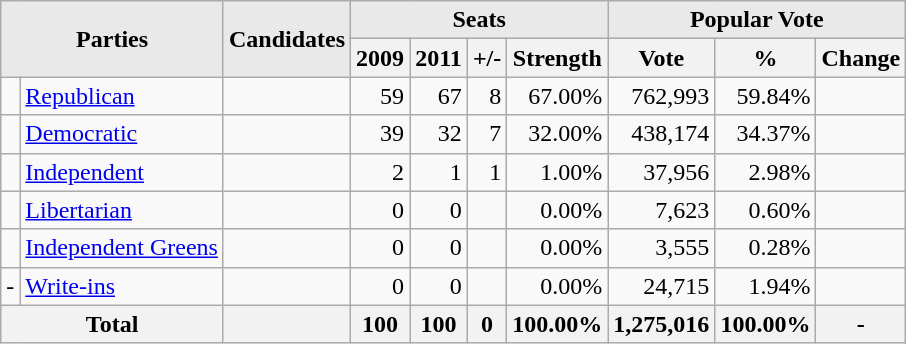<table class="wikitable">
<tr>
<th colspan="2" rowspan="2" align="center" style="background-color:#E9E9E9">Parties</th>
<th rowspan="2" align="center" style="background-color:#E9E9E9">Candidates</th>
<th colspan="4" align="center" style="background-color:#E9E9E9">Seats</th>
<th colspan="3" align="center" style="background-color:#E9E9E9">Popular Vote</th>
</tr>
<tr>
<th align="center">2009</th>
<th align="center">2011</th>
<th align="center">+/-</th>
<th align="center">Strength</th>
<th align="center">Vote</th>
<th align="center">%</th>
<th align="center">Change</th>
</tr>
<tr>
<td></td>
<td align="left"><a href='#'>Republican</a></td>
<td align="right"></td>
<td align="right" >59</td>
<td align="right" >67</td>
<td align="right"> 8</td>
<td align="right" >67.00%</td>
<td align="right" >762,993</td>
<td align="right" >59.84%</td>
<td align="right"></td>
</tr>
<tr>
<td></td>
<td align="left"><a href='#'>Democratic</a></td>
<td align="right"></td>
<td align="right">39</td>
<td align="right">32</td>
<td align="right"> 7</td>
<td align="right">32.00%</td>
<td align="right">438,174</td>
<td align="right">34.37%</td>
<td align="right"></td>
</tr>
<tr>
<td></td>
<td><a href='#'>Independent</a></td>
<td align="right"></td>
<td align="right">2</td>
<td align="right">1</td>
<td align="right"> 1</td>
<td align="right">1.00%</td>
<td align="right">37,956</td>
<td align="right">2.98%</td>
<td align="right"></td>
</tr>
<tr>
<td></td>
<td><a href='#'>Libertarian</a></td>
<td align="right"></td>
<td align="right">0</td>
<td align="right">0</td>
<td align="right"></td>
<td align="right">0.00%</td>
<td align="right">7,623</td>
<td align="right">0.60%</td>
<td align="right"></td>
</tr>
<tr>
<td></td>
<td><a href='#'>Independent Greens</a></td>
<td align="right"></td>
<td align="right">0</td>
<td align="right">0</td>
<td align="right"></td>
<td align="right">0.00%</td>
<td align="right">3,555</td>
<td align="right">0.28%</td>
<td align="right"></td>
</tr>
<tr>
<td>-</td>
<td><a href='#'>Write-ins</a></td>
<td align="right"></td>
<td align="right">0</td>
<td align="right">0</td>
<td align="right"></td>
<td align="right">0.00%</td>
<td align="right">24,715</td>
<td align="right">1.94%</td>
<td align="right"></td>
</tr>
<tr>
<th colspan="2" align="center">Total</th>
<th align="center"></th>
<th align="center">100</th>
<th align="center">100</th>
<th align="center">0</th>
<th align="center">100.00%</th>
<th align="center">1,275,016</th>
<th align="center">100.00%</th>
<th align="center">-</th>
</tr>
</table>
